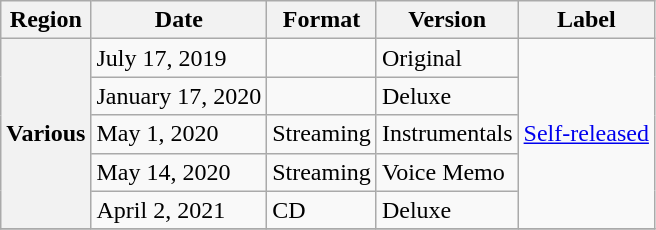<table class="wikitable plainrowheaders">
<tr>
<th scope="col">Region</th>
<th scope="col">Date</th>
<th scope="col">Format</th>
<th scope="col">Version</th>
<th scope="col">Label</th>
</tr>
<tr>
<th scope="row" rowspan="5">Various</th>
<td>July 17, 2019</td>
<td></td>
<td>Original</td>
<td rowspan="5"><a href='#'>Self-released</a></td>
</tr>
<tr>
<td>January 17, 2020</td>
<td></td>
<td>Deluxe</td>
</tr>
<tr>
<td>May 1, 2020</td>
<td>Streaming</td>
<td>Instrumentals</td>
</tr>
<tr>
<td>May 14, 2020</td>
<td>Streaming</td>
<td>Voice Memo</td>
</tr>
<tr>
<td>April 2, 2021</td>
<td>CD</td>
<td>Deluxe</td>
</tr>
<tr>
</tr>
</table>
